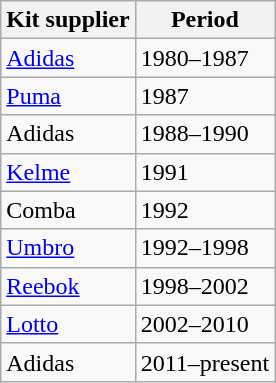<table class="wikitable">
<tr>
<th>Kit supplier</th>
<th>Period</th>
</tr>
<tr>
<td> <a href='#'>Adidas</a></td>
<td>1980–1987</td>
</tr>
<tr>
<td> <a href='#'>Puma</a></td>
<td>1987</td>
</tr>
<tr>
<td> Adidas</td>
<td>1988–1990</td>
</tr>
<tr>
<td> <a href='#'>Kelme</a></td>
<td>1991</td>
</tr>
<tr>
<td> Comba</td>
<td>1992</td>
</tr>
<tr>
<td> <a href='#'>Umbro</a></td>
<td>1992–1998</td>
</tr>
<tr>
<td> <a href='#'>Reebok</a></td>
<td>1998–2002</td>
</tr>
<tr>
<td> <a href='#'>Lotto</a></td>
<td>2002–2010</td>
</tr>
<tr>
<td> Adidas</td>
<td>2011–present</td>
</tr>
</table>
